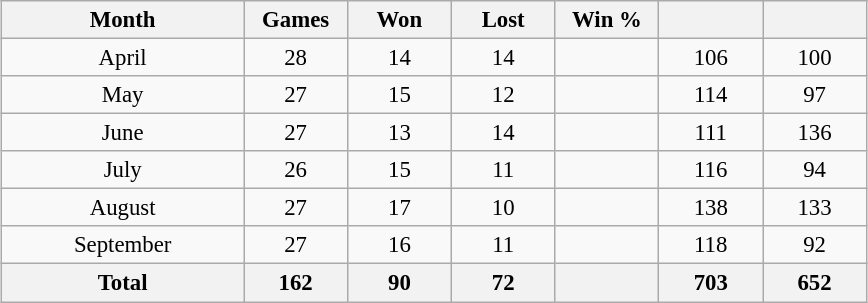<table class="wikitable" style="margin:1em auto; font-size:95%; text-align:center; width:38em;">
<tr>
<th width="28%">Month</th>
<th width="12%">Games</th>
<th width="12%">Won</th>
<th width="12%">Lost</th>
<th width="12%">Win %</th>
<th width="12%"></th>
<th width="12%"></th>
</tr>
<tr>
<td>April</td>
<td>28</td>
<td>14</td>
<td>14</td>
<td></td>
<td>106</td>
<td>100</td>
</tr>
<tr>
<td>May</td>
<td>27</td>
<td>15</td>
<td>12</td>
<td></td>
<td>114</td>
<td>97</td>
</tr>
<tr>
<td>June</td>
<td>27</td>
<td>13</td>
<td>14</td>
<td></td>
<td>111</td>
<td>136</td>
</tr>
<tr>
<td>July</td>
<td>26</td>
<td>15</td>
<td>11</td>
<td></td>
<td>116</td>
<td>94</td>
</tr>
<tr>
<td>August</td>
<td>27</td>
<td>17</td>
<td>10</td>
<td></td>
<td>138</td>
<td>133</td>
</tr>
<tr>
<td>September</td>
<td>27</td>
<td>16</td>
<td>11</td>
<td></td>
<td>118</td>
<td>92</td>
</tr>
<tr>
<th>Total</th>
<th>162</th>
<th>90</th>
<th>72</th>
<th></th>
<th>703</th>
<th>652</th>
</tr>
</table>
